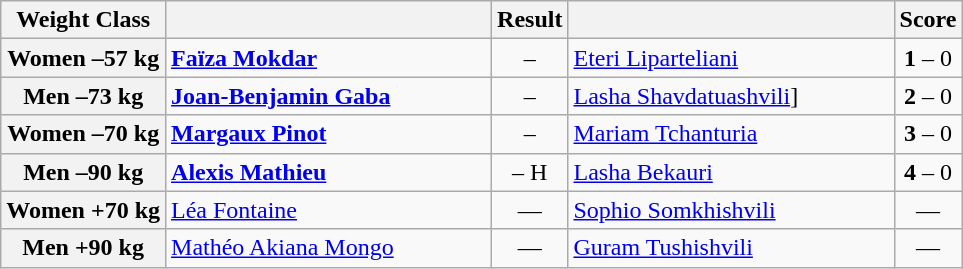<table class="wikitable">
<tr>
<th>Weight Class</th>
<th style="width:210px;"></th>
<th>Result</th>
<th style="width:210px;"></th>
<th>Score</th>
</tr>
<tr>
<th>Women –57 kg</th>
<td><strong><a href='#'>Faïza Mokdar</a></strong></td>
<td align="center"><strong></strong> – </td>
<td><a href='#'>Eteri Liparteliani</a></td>
<td align="center"><strong>1</strong> – 0</td>
</tr>
<tr>
<th>Men –73 kg</th>
<td><strong><a href='#'>Joan-Benjamin Gaba</a></strong></td>
<td align="center"><strong></strong> – </td>
<td><a href='#'>Lasha Shavdatuashvili</a>]</td>
<td align="center"><strong>2</strong> – 0</td>
</tr>
<tr>
<th>Women –70 kg</th>
<td><strong><a href='#'>Margaux Pinot</a></strong></td>
<td align="center"><strong></strong> – </td>
<td><a href='#'>Mariam Tchanturia</a></td>
<td align="center"><strong>3</strong> – 0</td>
</tr>
<tr>
<th>Men –90 kg</th>
<td><strong><a href='#'>Alexis Mathieu</a></strong></td>
<td align="center"><strong></strong> – H</td>
<td><a href='#'>Lasha Bekauri</a></td>
<td align="center"><strong>4</strong> – 0</td>
</tr>
<tr>
<th>Women +70 kg</th>
<td><a href='#'>Léa Fontaine</a></td>
<td align="center">—</td>
<td><a href='#'>Sophio Somkhishvili</a></td>
<td align="center">—</td>
</tr>
<tr>
<th>Men +90 kg</th>
<td><a href='#'>Mathéo Akiana Mongo</a></td>
<td align="center">—</td>
<td><a href='#'>Guram Tushishvili</a></td>
<td align="center">—</td>
</tr>
</table>
